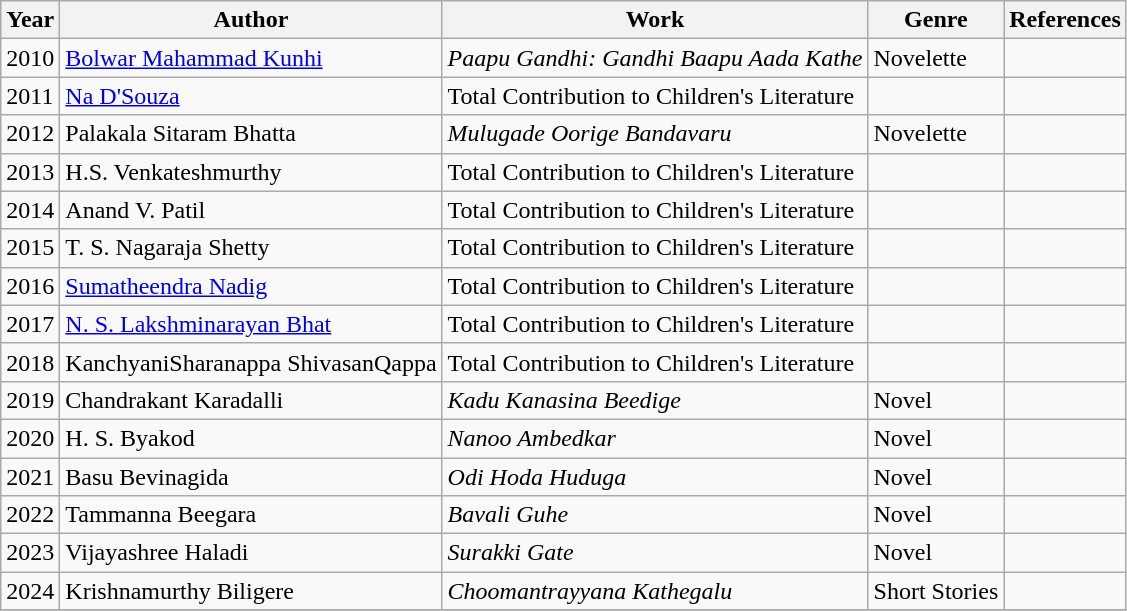<table class="wikitable sortable">
<tr>
<th>Year</th>
<th>Author</th>
<th>Work</th>
<th>Genre</th>
<th class="unsortable">References</th>
</tr>
<tr>
<td>2010</td>
<td><a href='#'>Bolwar Mahammad Kunhi</a></td>
<td><em>Paapu Gandhi: Gandhi Baapu Aada Kathe</em></td>
<td>Novelette</td>
<td></td>
</tr>
<tr>
<td>2011</td>
<td><a href='#'>Na D'Souza</a></td>
<td>Total Contribution to Children's Literature</td>
<td></td>
<td></td>
</tr>
<tr>
<td>2012</td>
<td>Palakala Sitaram Bhatta</td>
<td><em>Mulugade Oorige Bandavaru</em></td>
<td>Novelette</td>
<td></td>
</tr>
<tr>
<td>2013</td>
<td>H.S. Venkateshmurthy</td>
<td>Total Contribution to Children's Literature</td>
<td></td>
<td></td>
</tr>
<tr>
<td>2014</td>
<td>Anand V. Patil</td>
<td>Total Contribution to Children's Literature</td>
<td></td>
<td></td>
</tr>
<tr>
<td>2015</td>
<td>T. S. Nagaraja Shetty</td>
<td>Total Contribution to Children's Literature</td>
<td></td>
<td></td>
</tr>
<tr>
<td>2016</td>
<td><a href='#'>Sumatheendra Nadig</a></td>
<td>Total Contribution to Children's Literature</td>
<td></td>
<td></td>
</tr>
<tr>
<td>2017</td>
<td><a href='#'>N. S. Lakshminarayan Bhat</a></td>
<td>Total Contribution to Children's Literature</td>
<td></td>
<td></td>
</tr>
<tr>
<td>2018</td>
<td>KanchyaniSharanappa ShivasanQappa</td>
<td>Total Contribution to Children's Literature</td>
<td></td>
<td></td>
</tr>
<tr>
<td>2019</td>
<td>Chandrakant Karadalli</td>
<td><em>Kadu Kanasina Beedige</em></td>
<td>Novel</td>
<td></td>
</tr>
<tr>
<td>2020</td>
<td>H. S. Byakod</td>
<td><em>Nanoo Ambedkar</em></td>
<td>Novel</td>
<td></td>
</tr>
<tr>
<td>2021</td>
<td>Basu Bevinagida</td>
<td><em>Odi Hoda Huduga</em></td>
<td>Novel</td>
<td></td>
</tr>
<tr>
<td>2022</td>
<td>Tammanna Beegara</td>
<td><em>Bavali Guhe</em></td>
<td>Novel</td>
<td></td>
</tr>
<tr>
<td>2023</td>
<td>Vijayashree Haladi</td>
<td><em>Surakki Gate</em></td>
<td>Novel</td>
<td></td>
</tr>
<tr>
<td>2024</td>
<td>Krishnamurthy Biligere</td>
<td><em>Choomantrayyana Kathegalu</em></td>
<td>Short Stories</td>
<td></td>
</tr>
<tr>
</tr>
</table>
